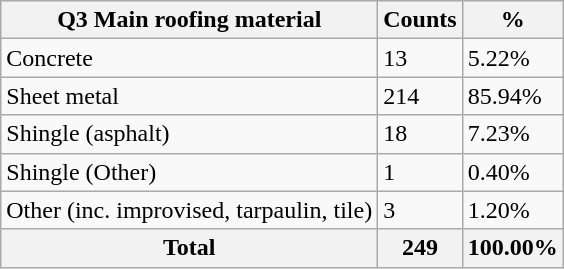<table class="wikitable sortable">
<tr>
<th>Q3 Main roofing material</th>
<th>Counts</th>
<th>%</th>
</tr>
<tr>
<td>Concrete</td>
<td>13</td>
<td>5.22%</td>
</tr>
<tr>
<td>Sheet metal</td>
<td>214</td>
<td>85.94%</td>
</tr>
<tr>
<td>Shingle (asphalt)</td>
<td>18</td>
<td>7.23%</td>
</tr>
<tr>
<td>Shingle (Other)</td>
<td>1</td>
<td>0.40%</td>
</tr>
<tr>
<td>Other (inc. improvised, tarpaulin, tile)</td>
<td>3</td>
<td>1.20%</td>
</tr>
<tr>
<th>Total</th>
<th>249</th>
<th>100.00%</th>
</tr>
</table>
